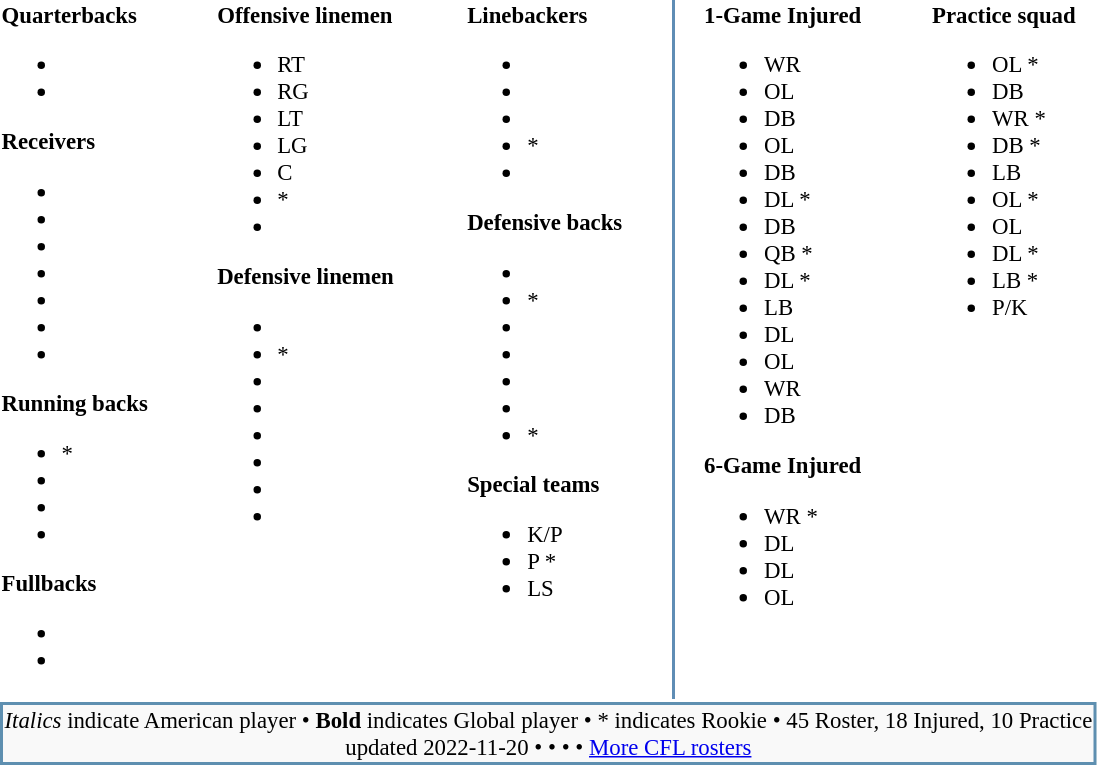<table class="toccolours" style="text-align: left;">
<tr>
<td style="font-size: 95%;vertical-align:top;"><strong>Quarterbacks</strong><br><ul><li></li><li></li></ul><strong>Receivers</strong><ul><li></li><li></li><li></li><li></li><li></li><li></li><li></li></ul><strong>Running backs</strong><ul><li> *</li><li></li><li></li><li></li></ul><strong>Fullbacks</strong><ul><li></li><li></li></ul></td>
<td style="width: 25px;"></td>
<td style="font-size: 95%;vertical-align:top;"><strong>Offensive linemen</strong><br><ul><li> RT</li><li> RG</li><li> LT</li><li> LG</li><li> C</li><li> *</li><li></li></ul><strong>Defensive linemen</strong><ul><li></li><li> *</li><li></li><li></li><li></li><li></li><li></li><li></li></ul></td>
<td style="width: 25px;"></td>
<td style="font-size: 95%;vertical-align:top;"><strong>Linebackers</strong><br><ul><li></li><li></li><li></li><li> *</li><li></li></ul><strong>Defensive backs</strong><ul><li></li><li> *</li><li></li><li></li><li></li><li></li><li> *</li></ul><strong>Special teams</strong><ul><li> K/P</li><li> P *</li><li> LS</li></ul></td>
<td style="width: 12px;"></td>
<td style="width: 0.5px; background-color:#5F8DB5"></td>
<td style="width: 12px;"></td>
<td style="font-size: 95%;vertical-align:top;"><strong>1-Game Injured</strong><br><ul><li> WR</li><li> OL</li><li> DB</li><li> OL</li><li> DB</li><li> DL *</li><li> DB</li><li> QB *</li><li> DL *</li><li> LB</li><li> DL</li><li> OL</li><li> WR</li><li> DB</li></ul><strong>6-Game Injured</strong><ul><li> WR *</li><li> DL</li><li> DL</li><li> OL</li></ul></td>
<td style="width: 25px;"></td>
<td style="font-size: 95%;vertical-align:top;"><strong>Practice squad</strong><br><ul><li> OL *</li><li> DB</li><li> WR *</li><li> DB *</li><li> LB</li><li> OL *</li><li> OL</li><li> DL *</li><li> LB *</li><li> P/K</li></ul></td>
</tr>
<tr>
<td style="text-align:center;font-size: 95%;background:#F9F9F9;border:2px solid #5E8FB0" colspan="12"><em>Italics</em> indicate American player • <strong>Bold</strong> indicates Global player • * indicates Rookie • 45 Roster, 18 Injured, 10 Practice<br><span></span> updated 2022-11-20 • <span></span> • <span> </span> • <span></span> • <a href='#'>More CFL rosters</a></td>
</tr>
<tr>
</tr>
</table>
